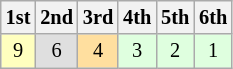<table class="wikitable" style="font-size: 85%; text-align: center;">
<tr>
<th>1st</th>
<th>2nd</th>
<th>3rd</th>
<th>4th</th>
<th>5th</th>
<th>6th</th>
</tr>
<tr>
<td style="background:#FFFFBF;">9</td>
<td style="background:#DFDFDF;">6</td>
<td style="background:#FFDF9F;">4</td>
<td style="background:#DFFFDF;">3</td>
<td style="background:#DFFFDF;">2</td>
<td style="background:#DFFFDF;">1</td>
</tr>
</table>
